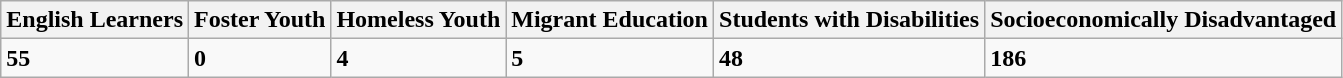<table class="wikitable">
<tr>
<th>English Learners</th>
<th>Foster Youth</th>
<th>Homeless Youth</th>
<th>Migrant Education</th>
<th>Students with Disabilities</th>
<th>Socioeconomically Disadvantaged</th>
</tr>
<tr>
<td><strong>55</strong></td>
<td><strong>0</strong></td>
<td><strong>4</strong></td>
<td><strong>5</strong></td>
<td><strong>48</strong></td>
<td><strong>186</strong></td>
</tr>
</table>
